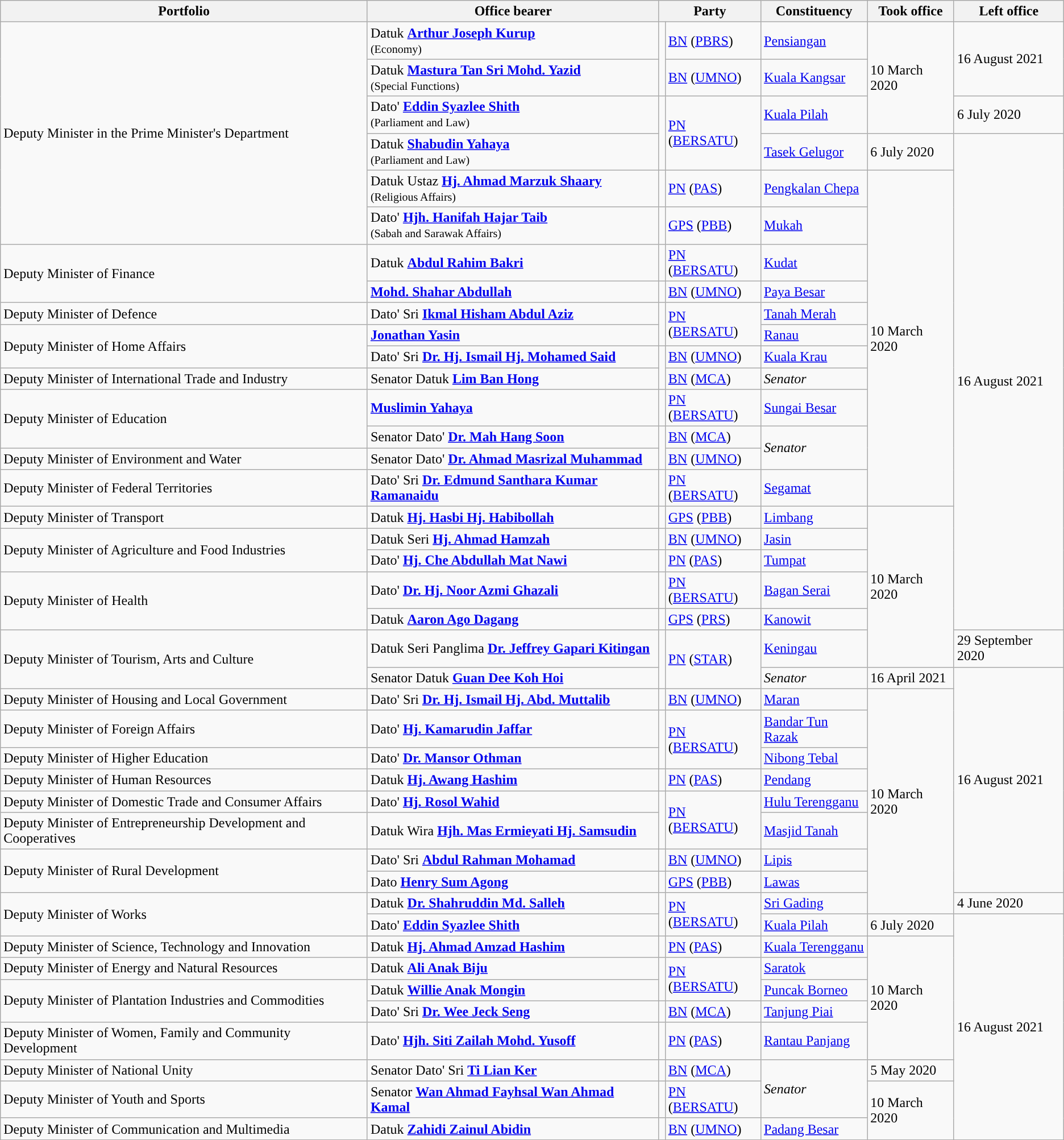<table class="sortable wikitable">
<tr>
<th>Portfolio</th>
<th>Office bearer</th>
<th colspan="2">Party</th>
<th>Constituency</th>
<th>Took office</th>
<th>Left office</th>
</tr>
<tr>
<td rowspan="6">Deputy Minister in the Prime Minister's Department</td>
<td>Datuk <strong><a href='#'>Arthur Joseph Kurup</a></strong> <br><small>(Economy)</small></td>
<td rowspan="2"></td>
<td><a href='#'>BN</a> (<a href='#'>PBRS</a>)</td>
<td><a href='#'>Pensiangan</a></td>
<td rowspan="3">10 March 2020</td>
<td rowspan="2">16 August 2021</td>
</tr>
<tr>
<td>Datuk <strong><a href='#'>Mastura Tan Sri Mohd. Yazid</a></strong> <br><small>(Special Functions)</small></td>
<td><a href='#'>BN</a> (<a href='#'>UMNO</a>)</td>
<td><a href='#'>Kuala Kangsar</a></td>
</tr>
<tr>
<td>Dato' <strong><a href='#'>Eddin Syazlee Shith</a></strong> <br><small>(Parliament and Law)</small></td>
<td rowspan="2"></td>
<td rowspan="2"><a href='#'>PN</a> (<a href='#'>BERSATU</a>)</td>
<td><a href='#'>Kuala Pilah</a></td>
<td>6 July 2020</td>
</tr>
<tr>
<td>Datuk <strong><a href='#'>Shabudin Yahaya</a></strong> <br><small>(Parliament and Law)</small></td>
<td><a href='#'>Tasek Gelugor</a></td>
<td>6 July 2020</td>
<td rowspan="18">16 August 2021</td>
</tr>
<tr>
<td>Datuk Ustaz <strong><a href='#'>Hj. Ahmad Marzuk Shaary</a></strong> <br><small>(Religious Affairs)</small></td>
<td></td>
<td><a href='#'>PN</a> (<a href='#'>PAS</a>)</td>
<td><a href='#'>Pengkalan Chepa</a></td>
<td rowspan="12">10 March 2020</td>
</tr>
<tr>
<td>Dato' <strong><a href='#'>Hjh. Hanifah Hajar Taib</a></strong> <br><small>(Sabah and Sarawak Affairs)</small></td>
<td></td>
<td><a href='#'>GPS</a> (<a href='#'>PBB</a>)</td>
<td><a href='#'>Mukah</a></td>
</tr>
<tr>
<td rowspan="2">Deputy Minister of Finance</td>
<td>Datuk <strong><a href='#'>Abdul Rahim Bakri</a></strong> </td>
<td></td>
<td><a href='#'>PN</a> (<a href='#'>BERSATU</a>)</td>
<td><a href='#'>Kudat</a></td>
</tr>
<tr>
<td><strong><a href='#'>Mohd. Shahar Abdullah</a></strong> </td>
<td></td>
<td><a href='#'>BN</a> (<a href='#'>UMNO</a>)</td>
<td><a href='#'>Paya Besar</a></td>
</tr>
<tr>
<td>Deputy Minister of Defence</td>
<td>Dato' Sri <strong><a href='#'>Ikmal Hisham Abdul Aziz</a></strong> </td>
<td rowspan="2"></td>
<td rowspan="2"><a href='#'>PN</a> (<a href='#'>BERSATU</a>)</td>
<td><a href='#'>Tanah Merah</a></td>
</tr>
<tr>
<td rowspan="2">Deputy Minister of Home Affairs</td>
<td><strong><a href='#'>Jonathan Yasin</a></strong> </td>
<td><a href='#'>Ranau</a></td>
</tr>
<tr>
<td>Dato' Sri <strong><a href='#'>Dr. Hj. Ismail Hj. Mohamed Said</a></strong> </td>
<td rowspan="2"></td>
<td><a href='#'>BN</a> (<a href='#'>UMNO</a>)</td>
<td><a href='#'>Kuala Krau</a></td>
</tr>
<tr>
<td>Deputy Minister of International Trade and Industry</td>
<td>Senator Datuk <strong><a href='#'>Lim Ban Hong</a></strong></td>
<td><a href='#'>BN</a> (<a href='#'>MCA</a>)</td>
<td><em>Senator</em></td>
</tr>
<tr>
<td rowspan="2">Deputy Minister of Education</td>
<td><strong><a href='#'>Muslimin Yahaya</a></strong> </td>
<td></td>
<td><a href='#'>PN</a> (<a href='#'>BERSATU</a>)</td>
<td><a href='#'>Sungai Besar</a></td>
</tr>
<tr>
<td>Senator Dato' <strong><a href='#'>Dr. Mah Hang Soon</a></strong></td>
<td rowspan=2></td>
<td><a href='#'>BN</a> (<a href='#'>MCA</a>)</td>
<td rowspan=2><em>Senator</em></td>
</tr>
<tr>
<td>Deputy Minister of Environment and Water</td>
<td>Senator Dato' <strong><a href='#'>Dr. Ahmad Masrizal Muhammad</a></strong></td>
<td><a href='#'>BN</a> (<a href='#'>UMNO</a>)</td>
</tr>
<tr>
<td>Deputy Minister of Federal Territories</td>
<td>Dato' Sri <strong><a href='#'>Dr. Edmund Santhara Kumar Ramanaidu</a></strong> </td>
<td></td>
<td><a href='#'>PN</a> (<a href='#'>BERSATU</a>)</td>
<td><a href='#'>Segamat</a></td>
</tr>
<tr>
<td>Deputy Minister of Transport</td>
<td>Datuk <strong><a href='#'>Hj. Hasbi Hj. Habibollah</a></strong> </td>
<td></td>
<td><a href='#'>GPS</a> (<a href='#'>PBB</a>)</td>
<td><a href='#'>Limbang</a></td>
<td rowspan="6">10 March 2020</td>
</tr>
<tr>
<td rowspan="2">Deputy Minister of Agriculture and Food Industries</td>
<td>Datuk Seri <strong><a href='#'>Hj. Ahmad Hamzah</a></strong> </td>
<td></td>
<td><a href='#'>BN</a> (<a href='#'>UMNO</a>)</td>
<td><a href='#'>Jasin</a></td>
</tr>
<tr>
<td>Dato' <strong><a href='#'>Hj. Che Abdullah Mat Nawi</a></strong> </td>
<td></td>
<td><a href='#'>PN</a> (<a href='#'>PAS</a>)</td>
<td><a href='#'>Tumpat</a></td>
</tr>
<tr>
<td rowspan="2">Deputy Minister of Health</td>
<td>Dato' <strong><a href='#'>Dr. Hj. Noor Azmi Ghazali</a></strong> </td>
<td></td>
<td><a href='#'>PN</a> (<a href='#'>BERSATU</a>)</td>
<td><a href='#'>Bagan Serai</a></td>
</tr>
<tr>
<td>Datuk <strong><a href='#'>Aaron Ago Dagang</a></strong> </td>
<td></td>
<td><a href='#'>GPS</a> (<a href='#'>PRS</a>)</td>
<td><a href='#'>Kanowit</a></td>
</tr>
<tr>
<td rowspan="2">Deputy Minister of Tourism, Arts and Culture</td>
<td>Datuk Seri Panglima <strong><a href='#'>Dr. Jeffrey Gapari Kitingan</a></strong> </td>
<td rowspan="2"></td>
<td rowspan="2"><a href='#'>PN</a> (<a href='#'>STAR</a>)</td>
<td><a href='#'>Keningau</a></td>
<td>29 September 2020</td>
</tr>
<tr>
<td>Senator Datuk <strong><a href='#'>Guan Dee Koh Hoi</a></strong></td>
<td><em>Senator</em></td>
<td>16 April 2021</td>
<td rowspan="9">16 August 2021</td>
</tr>
<tr>
<td>Deputy Minister of Housing and Local Government</td>
<td>Dato' Sri <strong><a href='#'>Dr. Hj. Ismail Hj. Abd. Muttalib</a></strong> </td>
<td></td>
<td><a href='#'>BN</a> (<a href='#'>UMNO</a>)</td>
<td><a href='#'>Maran</a></td>
<td rowspan="9">10 March 2020</td>
</tr>
<tr>
<td>Deputy Minister of Foreign Affairs</td>
<td>Dato' <strong><a href='#'>Hj. Kamarudin Jaffar</a></strong> </td>
<td rowspan=2></td>
<td rowspan=2><a href='#'>PN</a> (<a href='#'>BERSATU</a>)</td>
<td><a href='#'>Bandar Tun Razak</a></td>
</tr>
<tr>
<td>Deputy Minister of Higher Education</td>
<td>Dato' <strong><a href='#'>Dr. Mansor Othman</a></strong> </td>
<td><a href='#'>Nibong Tebal</a></td>
</tr>
<tr>
<td>Deputy Minister of Human Resources</td>
<td>Datuk <strong><a href='#'>Hj. Awang Hashim</a></strong> </td>
<td></td>
<td><a href='#'>PN</a> (<a href='#'>PAS</a>)</td>
<td><a href='#'>Pendang</a></td>
</tr>
<tr>
<td>Deputy Minister of Domestic Trade and Consumer Affairs</td>
<td>Dato' <strong><a href='#'>Hj. Rosol Wahid</a></strong> </td>
<td rowspan=2></td>
<td rowspan=2><a href='#'>PN</a> (<a href='#'>BERSATU</a>)</td>
<td><a href='#'>Hulu Terengganu</a></td>
</tr>
<tr>
<td>Deputy Minister of Entrepreneurship Development and Cooperatives</td>
<td>Datuk Wira <strong><a href='#'>Hjh. Mas Ermieyati Hj. Samsudin</a></strong> </td>
<td><a href='#'>Masjid Tanah</a></td>
</tr>
<tr>
<td rowspan="2">Deputy Minister of Rural Development</td>
<td>Dato' Sri <strong><a href='#'>Abdul Rahman Mohamad</a></strong> </td>
<td></td>
<td><a href='#'>BN</a> (<a href='#'>UMNO</a>)</td>
<td><a href='#'>Lipis</a></td>
</tr>
<tr>
<td>Dato <strong><a href='#'>Henry Sum Agong</a></strong> </td>
<td></td>
<td><a href='#'>GPS</a> (<a href='#'>PBB</a>)</td>
<td><a href='#'>Lawas</a></td>
</tr>
<tr>
<td rowspan="2">Deputy Minister of Works</td>
<td>Datuk <strong><a href='#'>Dr. Shahruddin Md. Salleh</a></strong> </td>
<td rowspan="2"></td>
<td rowspan="2"><a href='#'>PN</a> (<a href='#'>BERSATU</a>)</td>
<td><a href='#'>Sri Gading</a></td>
<td>4 June 2020</td>
</tr>
<tr>
<td>Dato' <strong><a href='#'>Eddin Syazlee Shith</a></strong> </td>
<td><a href='#'>Kuala Pilah</a></td>
<td>6 July 2020</td>
<td rowspan="9">16 August 2021</td>
</tr>
<tr>
<td>Deputy Minister of Science, Technology and Innovation</td>
<td>Datuk <strong><a href='#'>Hj. Ahmad Amzad Hashim</a></strong> </td>
<td></td>
<td><a href='#'>PN</a> (<a href='#'>PAS</a>)</td>
<td><a href='#'>Kuala Terengganu</a></td>
<td rowspan="5">10 March 2020</td>
</tr>
<tr>
<td>Deputy Minister of Energy and Natural Resources</td>
<td>Datuk <strong><a href='#'>Ali Anak Biju</a></strong> </td>
<td rowspan="2"></td>
<td rowspan="2"><a href='#'>PN</a> (<a href='#'>BERSATU</a>)</td>
<td><a href='#'>Saratok</a></td>
</tr>
<tr>
<td rowspan="2">Deputy Minister of Plantation Industries and Commodities</td>
<td>Datuk <strong><a href='#'>Willie Anak Mongin</a></strong> </td>
<td><a href='#'>Puncak Borneo</a></td>
</tr>
<tr>
<td>Dato' Sri <strong><a href='#'>Dr. Wee Jeck Seng</a></strong> </td>
<td></td>
<td><a href='#'>BN</a> (<a href='#'>MCA</a>)</td>
<td><a href='#'>Tanjung Piai</a></td>
</tr>
<tr>
<td>Deputy Minister of Women, Family and Community Development</td>
<td>Dato' <strong><a href='#'>Hjh. Siti Zailah Mohd. Yusoff</a></strong> </td>
<td></td>
<td><a href='#'>PN</a> (<a href='#'>PAS</a>)</td>
<td><a href='#'>Rantau Panjang</a></td>
</tr>
<tr>
<td>Deputy Minister of National Unity</td>
<td>Senator Dato' Sri <strong><a href='#'>Ti Lian Ker</a></strong></td>
<td></td>
<td><a href='#'>BN</a> (<a href='#'>MCA</a>)</td>
<td rowspan=2><em>Senator</em></td>
<td>5 May 2020</td>
</tr>
<tr>
<td>Deputy Minister of Youth and Sports</td>
<td>Senator <strong><a href='#'>Wan Ahmad Fayhsal Wan Ahmad Kamal</a></strong></td>
<td></td>
<td><a href='#'>PN</a> (<a href='#'>BERSATU</a>)</td>
<td rowspan=2>10 March 2020</td>
</tr>
<tr>
<td>Deputy Minister of Communication and Multimedia</td>
<td>Datuk <strong><a href='#'>Zahidi Zainul Abidin</a></strong> </td>
<td></td>
<td><a href='#'>BN</a> (<a href='#'>UMNO</a>)</td>
<td><a href='#'>Padang Besar</a></td>
</tr>
</table>
